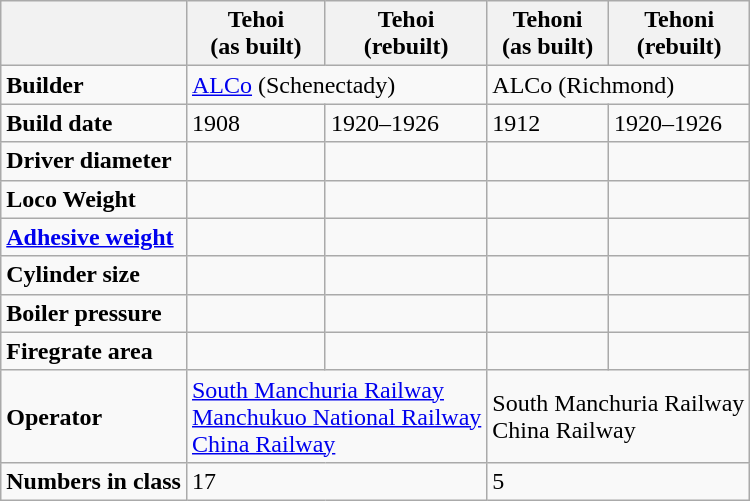<table class="wikitable">
<tr>
<th></th>
<th>Tehoi<br>(as built)</th>
<th>Tehoi<br>(rebuilt)</th>
<th>Tehoni<br>(as built)</th>
<th>Tehoni<br>(rebuilt)</th>
</tr>
<tr>
<td><strong>Builder</strong></td>
<td colspan=2><a href='#'>ALCo</a> (Schenectady)</td>
<td colspan=2>ALCo (Richmond)</td>
</tr>
<tr>
<td><strong>Build date</strong></td>
<td>1908</td>
<td>1920–1926</td>
<td>1912</td>
<td>1920–1926</td>
</tr>
<tr>
<td><strong>Driver diameter</strong></td>
<td></td>
<td></td>
<td></td>
<td></td>
</tr>
<tr>
<td><strong>Loco Weight</strong></td>
<td></td>
<td></td>
<td></td>
<td></td>
</tr>
<tr>
<td><strong><a href='#'>Adhesive weight</a></strong></td>
<td></td>
<td></td>
<td></td>
<td></td>
</tr>
<tr>
<td><strong>Cylinder size</strong></td>
<td></td>
<td></td>
<td></td>
<td></td>
</tr>
<tr>
<td><strong>Boiler pressure</strong></td>
<td></td>
<td></td>
<td></td>
<td></td>
</tr>
<tr>
<td><strong>Firegrate area</strong></td>
<td></td>
<td></td>
<td></td>
<td></td>
</tr>
<tr>
<td><strong>Operator</strong></td>
<td colspan=2><a href='#'>South&nbsp;Manchuria&nbsp;Railway</a><br><a href='#'>Manchukuo&nbsp;National&nbsp;Railway</a><br><a href='#'>China Railway</a></td>
<td colspan=2>South Manchuria Railway<br>China Railway</td>
</tr>
<tr>
<td><strong>Numbers in class</strong></td>
<td colspan=2>17</td>
<td colspan=2>5</td>
</tr>
</table>
